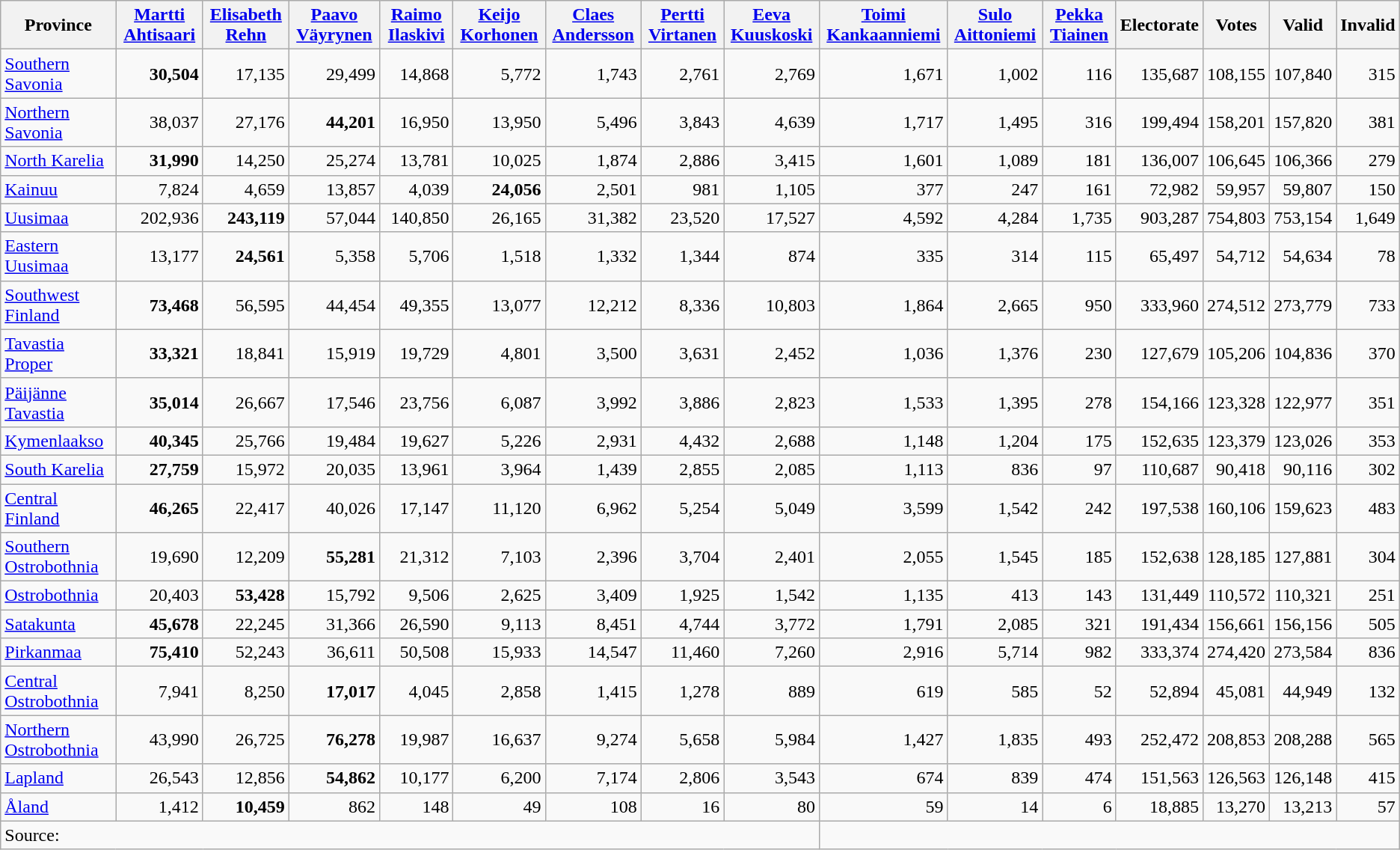<table class="wikitable sortable" style=text-align:right>
<tr>
<th>Province</th>
<th><a href='#'>Martti Ahtisaari</a></th>
<th align=left><a href='#'>Elisabeth Rehn</a></th>
<th align=left><a href='#'>Paavo Väyrynen</a></th>
<th align=left><a href='#'>Raimo Ilaskivi</a></th>
<th align=left><a href='#'>Keijo Korhonen</a></th>
<th align=left><a href='#'>Claes Andersson</a></th>
<th align=left><a href='#'>Pertti Virtanen</a></th>
<th align=left><a href='#'>Eeva Kuuskoski</a></th>
<th align=left><a href='#'>Toimi Kankaanniemi</a></th>
<th><a href='#'>Sulo Aittoniemi</a></th>
<th align=left><a href='#'>Pekka Tiainen</a></th>
<th>Electorate</th>
<th>Votes</th>
<th>Valid</th>
<th>Invalid</th>
</tr>
<tr>
<td align=left><a href='#'>Southern Savonia</a></td>
<td><strong>30,504</strong></td>
<td>17,135</td>
<td>29,499</td>
<td>14,868</td>
<td>5,772</td>
<td>1,743</td>
<td>2,761</td>
<td>2,769</td>
<td>1,671</td>
<td>1,002</td>
<td>116</td>
<td>135,687</td>
<td>108,155</td>
<td>107,840</td>
<td>315</td>
</tr>
<tr>
<td align=left><a href='#'>Northern Savonia</a></td>
<td>38,037</td>
<td>27,176</td>
<td><strong>44,201</strong></td>
<td>16,950</td>
<td>13,950</td>
<td>5,496</td>
<td>3,843</td>
<td>4,639</td>
<td>1,717</td>
<td>1,495</td>
<td>316</td>
<td>199,494</td>
<td>158,201</td>
<td>157,820</td>
<td>381</td>
</tr>
<tr>
<td align=left><a href='#'>North Karelia</a></td>
<td><strong>31,990</strong></td>
<td>14,250</td>
<td>25,274</td>
<td>13,781</td>
<td>10,025</td>
<td>1,874</td>
<td>2,886</td>
<td>3,415</td>
<td>1,601</td>
<td>1,089</td>
<td>181</td>
<td>136,007</td>
<td>106,645</td>
<td>106,366</td>
<td>279</td>
</tr>
<tr>
<td align=left><a href='#'>Kainuu</a></td>
<td>7,824</td>
<td>4,659</td>
<td>13,857</td>
<td>4,039</td>
<td><strong>24,056</strong></td>
<td>2,501</td>
<td>981</td>
<td>1,105</td>
<td>377</td>
<td>247</td>
<td>161</td>
<td>72,982</td>
<td>59,957</td>
<td>59,807</td>
<td>150</td>
</tr>
<tr>
<td align=left><a href='#'>Uusimaa</a></td>
<td>202,936</td>
<td><strong>243,119</strong></td>
<td>57,044</td>
<td>140,850</td>
<td>26,165</td>
<td>31,382</td>
<td>23,520</td>
<td>17,527</td>
<td>4,592</td>
<td>4,284</td>
<td>1,735</td>
<td>903,287</td>
<td>754,803</td>
<td>753,154</td>
<td>1,649</td>
</tr>
<tr>
<td align=left><a href='#'>Eastern Uusimaa</a></td>
<td>13,177</td>
<td><strong>24,561</strong></td>
<td>5,358</td>
<td>5,706</td>
<td>1,518</td>
<td>1,332</td>
<td>1,344</td>
<td>874</td>
<td>335</td>
<td>314</td>
<td>115</td>
<td>65,497</td>
<td>54,712</td>
<td>54,634</td>
<td>78</td>
</tr>
<tr>
<td align=left><a href='#'>Southwest Finland</a></td>
<td><strong>73,468</strong></td>
<td>56,595</td>
<td>44,454</td>
<td>49,355</td>
<td>13,077</td>
<td>12,212</td>
<td>8,336</td>
<td>10,803</td>
<td>1,864</td>
<td>2,665</td>
<td>950</td>
<td>333,960</td>
<td>274,512</td>
<td>273,779</td>
<td>733</td>
</tr>
<tr>
<td align=left><a href='#'>Tavastia Proper</a></td>
<td><strong>33,321</strong></td>
<td>18,841</td>
<td>15,919</td>
<td>19,729</td>
<td>4,801</td>
<td>3,500</td>
<td>3,631</td>
<td>2,452</td>
<td>1,036</td>
<td>1,376</td>
<td>230</td>
<td>127,679</td>
<td>105,206</td>
<td>104,836</td>
<td>370</td>
</tr>
<tr>
<td align=left><a href='#'>Päijänne Tavastia</a></td>
<td><strong>35,014</strong></td>
<td>26,667</td>
<td>17,546</td>
<td>23,756</td>
<td>6,087</td>
<td>3,992</td>
<td>3,886</td>
<td>2,823</td>
<td>1,533</td>
<td>1,395</td>
<td>278</td>
<td>154,166</td>
<td>123,328</td>
<td>122,977</td>
<td>351</td>
</tr>
<tr>
<td align=left><a href='#'>Kymenlaakso</a></td>
<td><strong>40,345</strong></td>
<td>25,766</td>
<td>19,484</td>
<td>19,627</td>
<td>5,226</td>
<td>2,931</td>
<td>4,432</td>
<td>2,688</td>
<td>1,148</td>
<td>1,204</td>
<td>175</td>
<td>152,635</td>
<td>123,379</td>
<td>123,026</td>
<td>353</td>
</tr>
<tr>
<td align=left><a href='#'>South Karelia</a></td>
<td><strong>27,759</strong></td>
<td>15,972</td>
<td>20,035</td>
<td>13,961</td>
<td>3,964</td>
<td>1,439</td>
<td>2,855</td>
<td>2,085</td>
<td>1,113</td>
<td>836</td>
<td>97</td>
<td>110,687</td>
<td>90,418</td>
<td>90,116</td>
<td>302</td>
</tr>
<tr>
<td align=left><a href='#'>Central Finland</a></td>
<td><strong>46,265</strong></td>
<td>22,417</td>
<td>40,026</td>
<td>17,147</td>
<td>11,120</td>
<td>6,962</td>
<td>5,254</td>
<td>5,049</td>
<td>3,599</td>
<td>1,542</td>
<td>242</td>
<td>197,538</td>
<td>160,106</td>
<td>159,623</td>
<td>483</td>
</tr>
<tr>
<td align=left><a href='#'>Southern Ostrobothnia</a></td>
<td>19,690</td>
<td>12,209</td>
<td><strong>55,281</strong></td>
<td>21,312</td>
<td>7,103</td>
<td>2,396</td>
<td>3,704</td>
<td>2,401</td>
<td>2,055</td>
<td>1,545</td>
<td>185</td>
<td>152,638</td>
<td>128,185</td>
<td>127,881</td>
<td>304</td>
</tr>
<tr>
<td align=left><a href='#'>Ostrobothnia</a></td>
<td>20,403</td>
<td><strong>53,428</strong></td>
<td>15,792</td>
<td>9,506</td>
<td>2,625</td>
<td>3,409</td>
<td>1,925</td>
<td>1,542</td>
<td>1,135</td>
<td>413</td>
<td>143</td>
<td>131,449</td>
<td>110,572</td>
<td>110,321</td>
<td>251</td>
</tr>
<tr>
<td align=left><a href='#'>Satakunta</a></td>
<td><strong>45,678</strong></td>
<td>22,245</td>
<td>31,366</td>
<td>26,590</td>
<td>9,113</td>
<td>8,451</td>
<td>4,744</td>
<td>3,772</td>
<td>1,791</td>
<td>2,085</td>
<td>321</td>
<td>191,434</td>
<td>156,661</td>
<td>156,156</td>
<td>505</td>
</tr>
<tr>
<td align=left><a href='#'>Pirkanmaa</a></td>
<td><strong>75,410</strong></td>
<td>52,243</td>
<td>36,611</td>
<td>50,508</td>
<td>15,933</td>
<td>14,547</td>
<td>11,460</td>
<td>7,260</td>
<td>2,916</td>
<td>5,714</td>
<td>982</td>
<td>333,374</td>
<td>274,420</td>
<td>273,584</td>
<td>836</td>
</tr>
<tr>
<td align=left><a href='#'>Central Ostrobothnia</a></td>
<td>7,941</td>
<td>8,250</td>
<td><strong>17,017</strong></td>
<td>4,045</td>
<td>2,858</td>
<td>1,415</td>
<td>1,278</td>
<td>889</td>
<td>619</td>
<td>585</td>
<td>52</td>
<td>52,894</td>
<td>45,081</td>
<td>44,949</td>
<td>132</td>
</tr>
<tr>
<td align=left><a href='#'>Northern Ostrobothnia</a></td>
<td>43,990</td>
<td>26,725</td>
<td><strong>76,278</strong></td>
<td>19,987</td>
<td>16,637</td>
<td>9,274</td>
<td>5,658</td>
<td>5,984</td>
<td>1,427</td>
<td>1,835</td>
<td>493</td>
<td>252,472</td>
<td>208,853</td>
<td>208,288</td>
<td>565</td>
</tr>
<tr>
<td align=left><a href='#'>Lapland</a></td>
<td>26,543</td>
<td>12,856</td>
<td><strong>54,862</strong></td>
<td>10,177</td>
<td>6,200</td>
<td>7,174</td>
<td>2,806</td>
<td>3,543</td>
<td>674</td>
<td>839</td>
<td>474</td>
<td>151,563</td>
<td>126,563</td>
<td>126,148</td>
<td>415</td>
</tr>
<tr>
<td align=left><a href='#'>Åland</a></td>
<td>1,412</td>
<td><strong>10,459</strong></td>
<td>862</td>
<td>148</td>
<td>49</td>
<td>108</td>
<td>16</td>
<td>80</td>
<td>59</td>
<td>14</td>
<td>6</td>
<td>18,885</td>
<td>13,270</td>
<td>13,213</td>
<td>57</td>
</tr>
<tr class=sortbottom>
<td align=left colspan=9>Source:  </td>
</tr>
</table>
